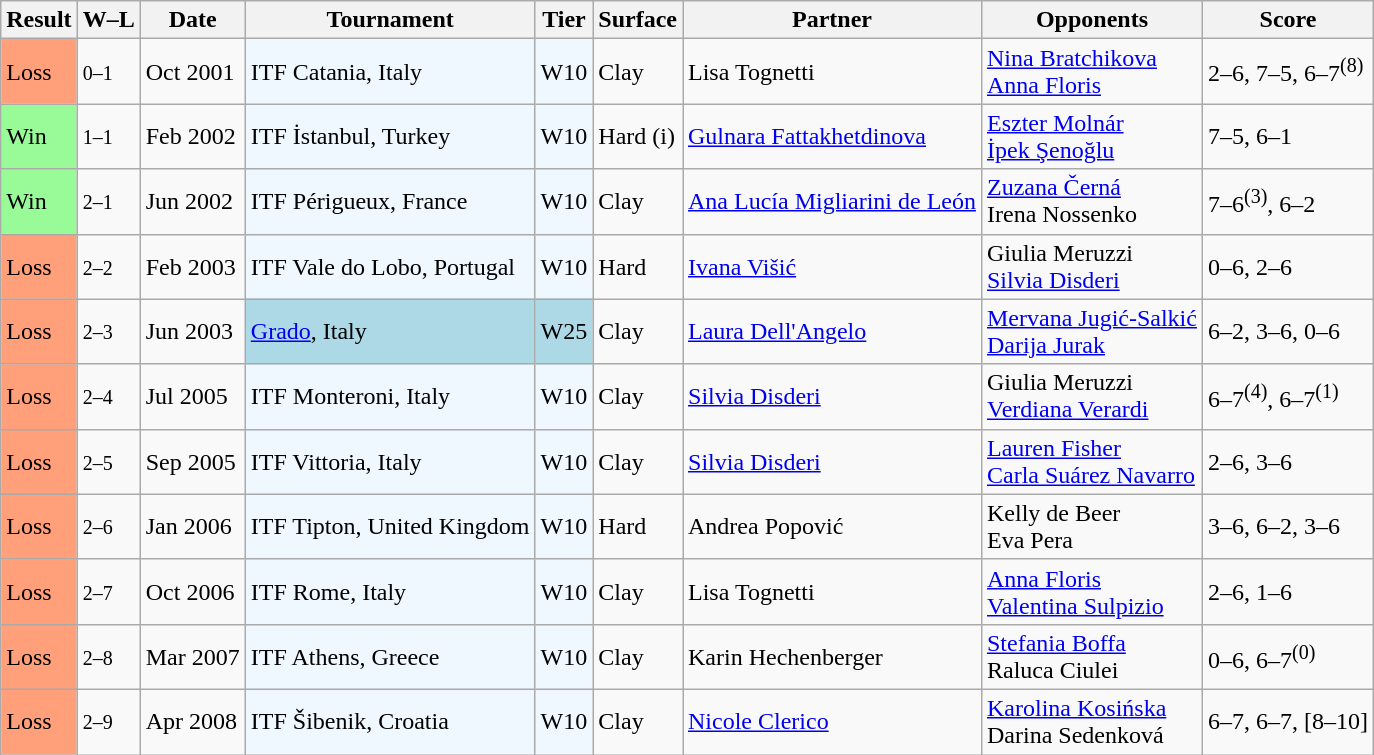<table class="wikitable sortable">
<tr>
<th>Result</th>
<th class="unsortable">W–L</th>
<th>Date</th>
<th>Tournament</th>
<th>Tier</th>
<th>Surface</th>
<th>Partner</th>
<th>Opponents</th>
<th class="unsortable">Score</th>
</tr>
<tr>
<td style="background:#ffa07a;">Loss</td>
<td><small>0–1</small></td>
<td>Oct 2001</td>
<td bgcolor=f0f8ff>ITF Catania, Italy</td>
<td bgcolor=f0f8ff>W10</td>
<td>Clay</td>
<td> Lisa Tognetti</td>
<td> <a href='#'>Nina Bratchikova</a> <br>  <a href='#'>Anna Floris</a></td>
<td>2–6, 7–5, 6–7<sup>(8)</sup></td>
</tr>
<tr>
<td style="background:#98fb98;">Win</td>
<td><small>1–1</small></td>
<td>Feb 2002</td>
<td style="background:#f0f8ff;">ITF İstanbul, Turkey</td>
<td style="background:#f0f8ff;">W10</td>
<td>Hard (i)</td>
<td> <a href='#'>Gulnara Fattakhetdinova</a></td>
<td> <a href='#'>Eszter Molnár</a> <br>  <a href='#'>İpek Şenoğlu</a></td>
<td>7–5, 6–1</td>
</tr>
<tr>
<td bgcolor="98FB98">Win</td>
<td><small>2–1</small></td>
<td>Jun 2002</td>
<td style="background:#f0f8ff;">ITF Périgueux, France</td>
<td style="background:#f0f8ff;">W10</td>
<td>Clay</td>
<td> <a href='#'>Ana Lucía Migliarini de León</a></td>
<td> <a href='#'>Zuzana Černá</a> <br>  Irena Nossenko</td>
<td>7–6<sup>(3)</sup>, 6–2</td>
</tr>
<tr>
<td bgcolor="FFA07A">Loss</td>
<td><small>2–2</small></td>
<td>Feb 2003</td>
<td style="background:#f0f8ff;">ITF Vale do Lobo, Portugal</td>
<td style="background:#f0f8ff;">W10</td>
<td>Hard</td>
<td> <a href='#'>Ivana Višić</a></td>
<td> Giulia Meruzzi <br>  <a href='#'>Silvia Disderi</a></td>
<td>0–6, 2–6</td>
</tr>
<tr>
<td bgcolor="FFA07A">Loss</td>
<td><small>2–3</small></td>
<td>Jun 2003</td>
<td style="background:lightblue;"><a href='#'>Grado</a>, Italy</td>
<td style="background:lightblue;">W25</td>
<td>Clay</td>
<td> <a href='#'>Laura Dell'Angelo</a></td>
<td> <a href='#'>Mervana Jugić-Salkić</a> <br>  <a href='#'>Darija Jurak</a></td>
<td>6–2, 3–6, 0–6</td>
</tr>
<tr>
<td style="background:#ffa07a;">Loss</td>
<td><small>2–4</small></td>
<td>Jul 2005</td>
<td style="background:#f0f8ff;">ITF Monteroni, Italy</td>
<td style="background:#f0f8ff;">W10</td>
<td>Clay</td>
<td> <a href='#'>Silvia Disderi</a></td>
<td> Giulia Meruzzi <br>  <a href='#'>Verdiana Verardi</a></td>
<td>6–7<sup>(4)</sup>, 6–7<sup>(1)</sup></td>
</tr>
<tr>
<td style="background:#ffa07a;">Loss</td>
<td><small>2–5</small></td>
<td>Sep 2005</td>
<td style="background:#f0f8ff;">ITF Vittoria, Italy</td>
<td style="background:#f0f8ff;">W10</td>
<td>Clay</td>
<td> <a href='#'>Silvia Disderi</a></td>
<td> <a href='#'>Lauren Fisher</a> <br>  <a href='#'>Carla Suárez Navarro</a></td>
<td>2–6, 3–6</td>
</tr>
<tr>
<td style="background:#ffa07a;">Loss</td>
<td><small>2–6</small></td>
<td>Jan 2006</td>
<td style="background:#f0f8ff;">ITF Tipton, United Kingdom</td>
<td style="background:#f0f8ff;">W10</td>
<td>Hard</td>
<td> Andrea Popović</td>
<td> Kelly de Beer <br>  Eva Pera</td>
<td>3–6, 6–2, 3–6</td>
</tr>
<tr>
<td style="background:#ffa07a;">Loss</td>
<td><small>2–7</small></td>
<td>Oct 2006</td>
<td style="background:#f0f8ff;">ITF Rome, Italy</td>
<td style="background:#f0f8ff;">W10</td>
<td>Clay</td>
<td> Lisa Tognetti</td>
<td> <a href='#'>Anna Floris</a> <br>  <a href='#'>Valentina Sulpizio</a></td>
<td>2–6, 1–6</td>
</tr>
<tr>
<td style="background:#ffa07a;">Loss</td>
<td><small>2–8</small></td>
<td>Mar 2007</td>
<td style="background:#f0f8ff;">ITF Athens, Greece</td>
<td style="background:#f0f8ff;">W10</td>
<td>Clay</td>
<td> Karin Hechenberger</td>
<td> <a href='#'>Stefania Boffa</a> <br>  Raluca Ciulei</td>
<td>0–6, 6–7<sup>(0)</sup></td>
</tr>
<tr>
<td style="background:#ffa07a;">Loss</td>
<td><small>2–9</small></td>
<td>Apr 2008</td>
<td style="background:#f0f8ff;">ITF Šibenik, Croatia</td>
<td style="background:#f0f8ff;">W10</td>
<td>Clay</td>
<td> <a href='#'>Nicole Clerico</a></td>
<td> <a href='#'>Karolina Kosińska</a> <br>  Darina Sedenková</td>
<td>6–7, 6–7, [8–10]</td>
</tr>
</table>
